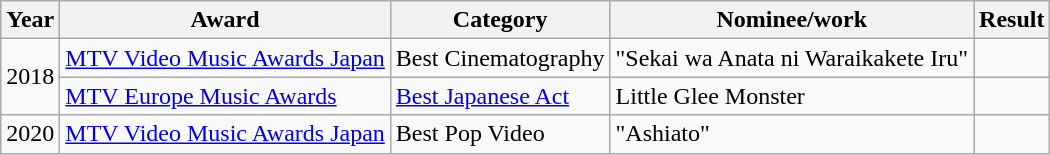<table class="wikitable">
<tr>
<th>Year</th>
<th>Award</th>
<th>Category</th>
<th>Nominee/work</th>
<th>Result</th>
</tr>
<tr>
<td align="center" rowspan="2">2018</td>
<td><a href='#'>MTV Video Music Awards Japan</a></td>
<td>Best Cinematography</td>
<td>"Sekai wa Anata ni Waraikakete Iru"</td>
<td></td>
</tr>
<tr>
<td><a href='#'>MTV Europe Music Awards</a></td>
<td><a href='#'>Best Japanese Act</a></td>
<td>Little Glee Monster</td>
<td></td>
</tr>
<tr>
<td>2020</td>
<td><a href='#'>MTV Video Music Awards Japan</a></td>
<td>Best Pop Video</td>
<td>"Ashiato"</td>
<td></td>
</tr>
</table>
